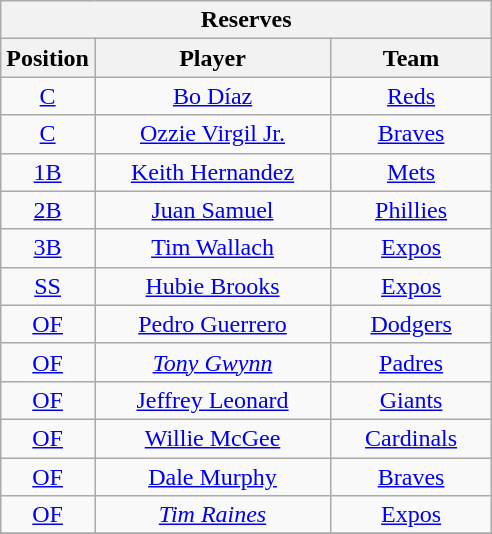<table class="wikitable" style="font-size: 100%; text-align:center;">
<tr>
<th colspan="4">Reserves</th>
</tr>
<tr>
<th>Position</th>
<th width="150">Player</th>
<th width="100">Team</th>
</tr>
<tr>
<td><a href='#'>C</a></td>
<td><a href='#'>Bo Díaz</a></td>
<td><a href='#'>Reds</a></td>
</tr>
<tr>
<td><a href='#'>C</a></td>
<td><a href='#'>Ozzie Virgil Jr.</a></td>
<td><a href='#'>Braves</a></td>
</tr>
<tr>
<td><a href='#'>1B</a></td>
<td><a href='#'>Keith Hernandez</a></td>
<td><a href='#'>Mets</a></td>
</tr>
<tr>
<td><a href='#'>2B</a></td>
<td><a href='#'>Juan Samuel</a></td>
<td><a href='#'>Phillies</a></td>
</tr>
<tr>
<td><a href='#'>3B</a></td>
<td><a href='#'>Tim Wallach</a></td>
<td><a href='#'>Expos</a></td>
</tr>
<tr>
<td><a href='#'>SS</a></td>
<td><a href='#'>Hubie Brooks</a></td>
<td><a href='#'>Expos</a></td>
</tr>
<tr>
<td><a href='#'>OF</a></td>
<td><a href='#'>Pedro Guerrero</a></td>
<td><a href='#'>Dodgers</a></td>
</tr>
<tr>
<td><a href='#'>OF</a></td>
<td><em><a href='#'>Tony Gwynn</a></em></td>
<td><a href='#'>Padres</a></td>
</tr>
<tr>
<td><a href='#'>OF</a></td>
<td><a href='#'>Jeffrey Leonard</a></td>
<td><a href='#'>Giants</a></td>
</tr>
<tr>
<td><a href='#'>OF</a></td>
<td><a href='#'>Willie McGee</a></td>
<td><a href='#'>Cardinals</a></td>
</tr>
<tr>
<td><a href='#'>OF</a></td>
<td><a href='#'>Dale Murphy</a></td>
<td><a href='#'>Braves</a></td>
</tr>
<tr>
<td><a href='#'>OF</a></td>
<td><em><a href='#'>Tim Raines</a></em></td>
<td><a href='#'>Expos</a></td>
</tr>
<tr>
</tr>
</table>
